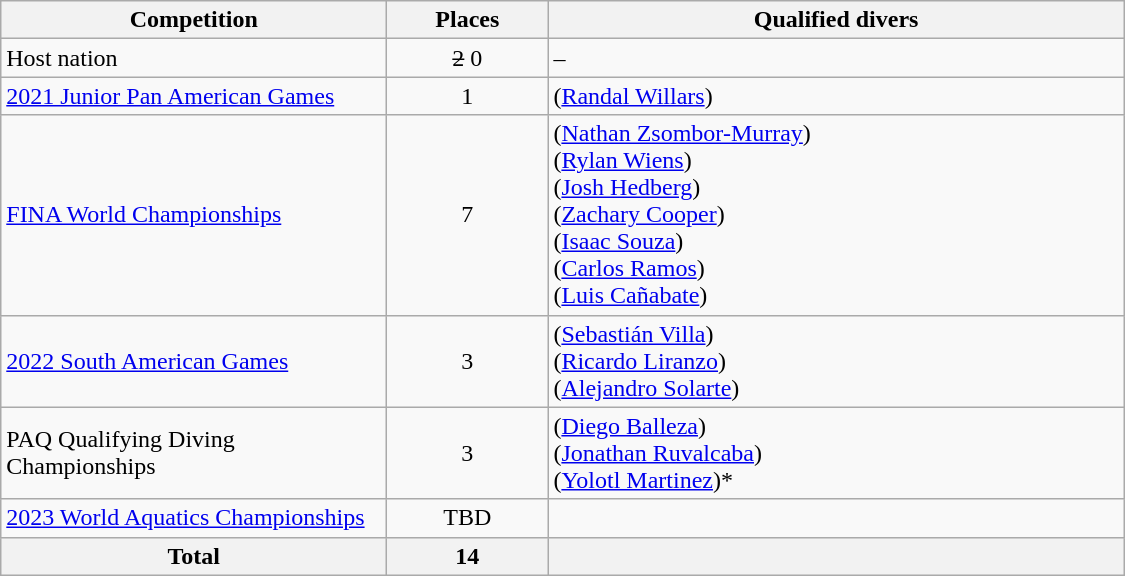<table class="wikitable" width=750>
<tr>
<th width=250>Competition</th>
<th width=100>Places</th>
<th>Qualified divers</th>
</tr>
<tr>
<td>Host nation</td>
<td style="text-align:center;"><s>2</s> 0</td>
<td>–</td>
</tr>
<tr>
<td><a href='#'>2021 Junior Pan American Games</a></td>
<td style="text-align:center">1</td>
<td> (<a href='#'>Randal Willars</a>)</td>
</tr>
<tr>
<td><a href='#'>FINA World Championships</a></td>
<td style="text-align:center">7</td>
<td> (<a href='#'>Nathan Zsombor-Murray</a>)<br> (<a href='#'>Rylan Wiens</a>)<br> (<a href='#'>Josh Hedberg</a>)<br> (<a href='#'>Zachary Cooper</a>)<br> (<a href='#'>Isaac Souza</a>)<br> (<a href='#'>Carlos Ramos</a>)<br> (<a href='#'>Luis Cañabate</a>)</td>
</tr>
<tr>
<td><a href='#'>2022 South American Games</a></td>
<td style="text-align:center">3</td>
<td> (<a href='#'>Sebastián Villa</a>)<br> (<a href='#'>Ricardo Liranzo</a>)<br> (<a href='#'>Alejandro Solarte</a>)</td>
</tr>
<tr>
<td>PAQ Qualifying Diving Championships</td>
<td style="text-align:center">3</td>
<td> (<a href='#'>Diego Balleza</a>)<br> (<a href='#'>Jonathan Ruvalcaba</a>)<br> (<a href='#'>Yolotl Martinez</a>)*</td>
</tr>
<tr>
<td><a href='#'>2023 World Aquatics Championships</a></td>
<td style="text-align:center">TBD</td>
<td></td>
</tr>
<tr>
<th>Total</th>
<th>14</th>
<th></th>
</tr>
</table>
